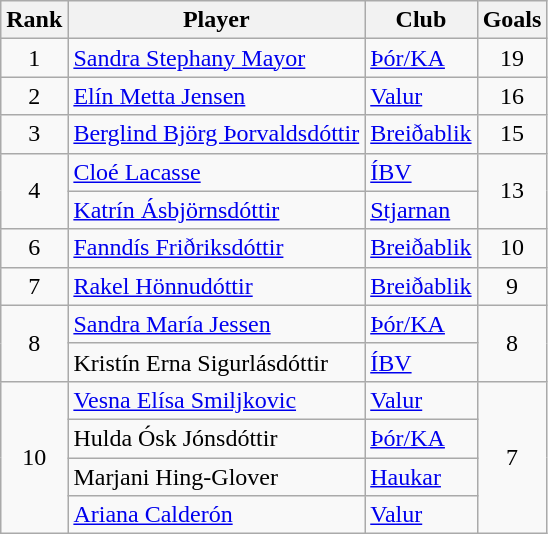<table class="wikitable" style="text-align:center">
<tr>
<th>Rank</th>
<th>Player</th>
<th>Club</th>
<th>Goals</th>
</tr>
<tr>
<td>1</td>
<td align="left"> <a href='#'>Sandra Stephany Mayor</a></td>
<td align="left"><a href='#'>Þór/KA</a></td>
<td>19</td>
</tr>
<tr>
<td>2</td>
<td align="left"> <a href='#'>Elín Metta Jensen</a></td>
<td align="left"><a href='#'>Valur</a></td>
<td>16</td>
</tr>
<tr>
<td>3</td>
<td align="left"> <a href='#'>Berglind Björg Þorvaldsdóttir</a></td>
<td align="left"><a href='#'>Breiðablik</a></td>
<td>15</td>
</tr>
<tr>
<td rowspan="2">4</td>
<td align="left"> <a href='#'>Cloé Lacasse</a></td>
<td align="left"><a href='#'>ÍBV</a></td>
<td rowspan="2">13</td>
</tr>
<tr>
<td align="left"> <a href='#'>Katrín Ásbjörnsdóttir</a></td>
<td align="left"><a href='#'>Stjarnan</a></td>
</tr>
<tr>
<td>6</td>
<td align="left"> <a href='#'>Fanndís Friðriksdóttir</a></td>
<td align="left"><a href='#'>Breiðablik</a></td>
<td>10</td>
</tr>
<tr>
<td>7</td>
<td align="left"> <a href='#'>Rakel Hönnudóttir</a></td>
<td align="left"><a href='#'>Breiðablik</a></td>
<td>9</td>
</tr>
<tr>
<td rowspan="2">8</td>
<td align="left"> <a href='#'>Sandra María Jessen</a></td>
<td align="left"><a href='#'>Þór/KA</a></td>
<td rowspan="2">8</td>
</tr>
<tr>
<td align="left"> Kristín Erna Sigurlásdóttir</td>
<td align="left"><a href='#'>ÍBV</a></td>
</tr>
<tr>
<td rowspan="4">10</td>
<td align="left"> <a href='#'>Vesna Elísa Smiljkovic</a></td>
<td align="left"><a href='#'>Valur</a></td>
<td rowspan="4">7</td>
</tr>
<tr>
<td align="left"> Hulda Ósk Jónsdóttir</td>
<td align="left"><a href='#'>Þór/KA</a></td>
</tr>
<tr>
<td align="left"> Marjani Hing-Glover</td>
<td align="left"><a href='#'>Haukar</a></td>
</tr>
<tr>
<td align="left"> <a href='#'>Ariana Calderón</a></td>
<td align="left"><a href='#'>Valur</a></td>
</tr>
</table>
